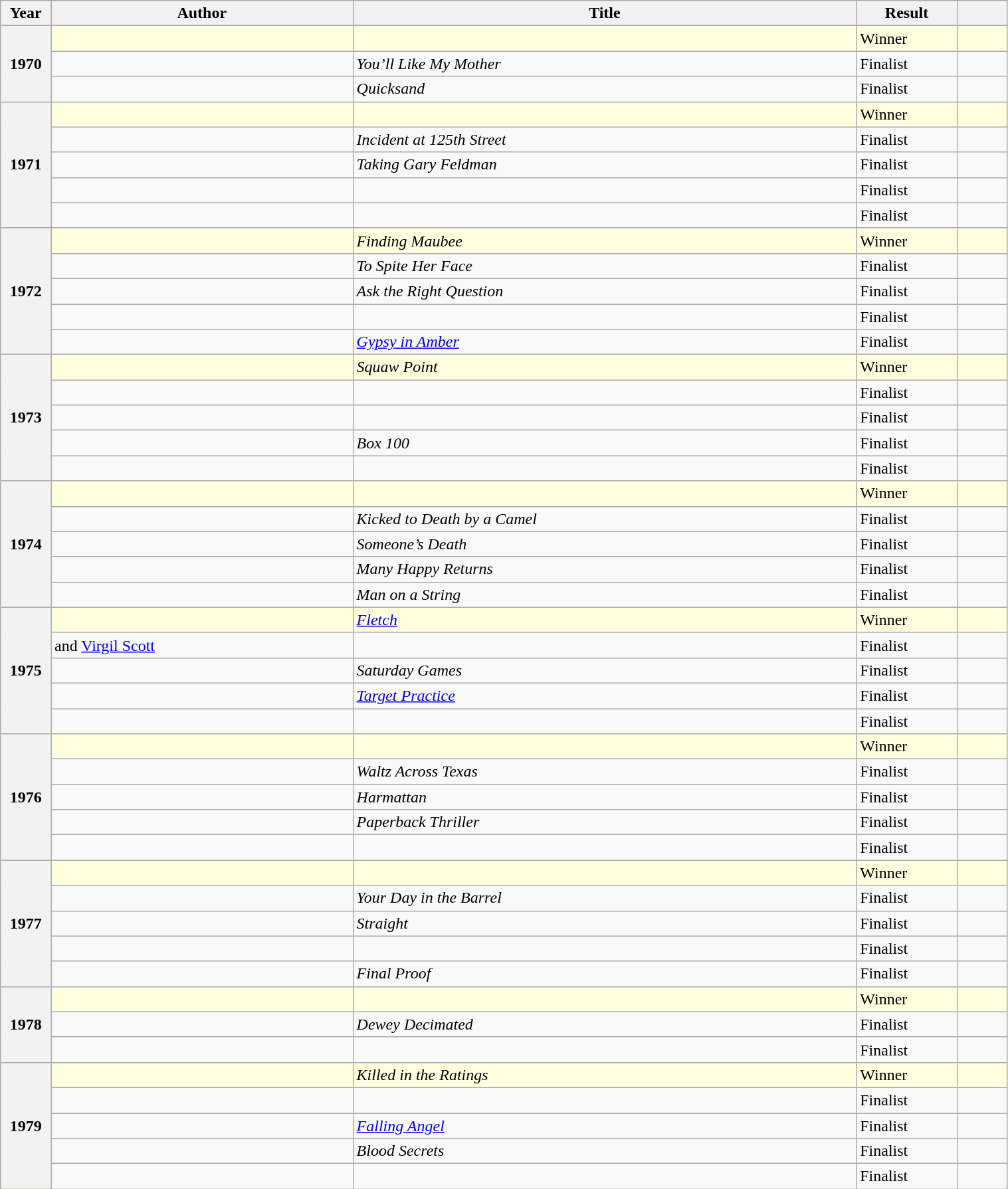<table class="wikitable sortable mw-collapsible" style="width:80%">
<tr>
<th scope="col" width="5%">Year</th>
<th scope="col" width="30%">Author</th>
<th scope="col" width="50%">Title</th>
<th scope="col" width="10%">Result</th>
<th scope="col" width="5%"></th>
</tr>
<tr style="background:lightyellow;">
<th rowspan="3">1970</th>
<td></td>
<td><em></em></td>
<td>Winner</td>
<td><em></em></td>
</tr>
<tr>
<td></td>
<td><em>You’ll Like My Mother</em></td>
<td>Finalist</td>
<td></td>
</tr>
<tr>
<td></td>
<td><em>Quicksand</em></td>
<td>Finalist</td>
<td></td>
</tr>
<tr style="background:lightyellow;">
<th rowspan="5">1971</th>
<td></td>
<td><em></em></td>
<td>Winner</td>
<td></td>
</tr>
<tr>
<td></td>
<td><em>Incident at 125th Street</em></td>
<td>Finalist</td>
<td></td>
</tr>
<tr>
<td></td>
<td><em>Taking Gary Feldman</em></td>
<td>Finalist</td>
<td></td>
</tr>
<tr>
<td></td>
<td></td>
<td>Finalist</td>
<td></td>
</tr>
<tr>
<td></td>
<td></td>
<td>Finalist</td>
<td></td>
</tr>
<tr style="background:lightyellow;">
<th rowspan="5">1972</th>
<td></td>
<td><em>Finding Maubee</em></td>
<td>Winner</td>
<td></td>
</tr>
<tr>
<td></td>
<td><em>To Spite Her Face</em></td>
<td>Finalist</td>
<td></td>
</tr>
<tr>
<td></td>
<td><em>Ask the Right Question</em></td>
<td>Finalist</td>
<td></td>
</tr>
<tr>
<td></td>
<td></td>
<td>Finalist</td>
<td></td>
</tr>
<tr>
<td></td>
<td><em><a href='#'>Gypsy in Amber</a></em></td>
<td>Finalist</td>
<td></td>
</tr>
<tr style="background:lightyellow;">
<th rowspan="5">1973</th>
<td></td>
<td><em>Squaw Point</em></td>
<td>Winner</td>
<td></td>
</tr>
<tr>
<td></td>
<td></td>
<td>Finalist</td>
<td></td>
</tr>
<tr>
<td></td>
<td></td>
<td>Finalist</td>
<td></td>
</tr>
<tr>
<td></td>
<td><em>Box 100</em></td>
<td>Finalist</td>
<td></td>
</tr>
<tr>
<td></td>
<td></td>
<td>Finalist</td>
<td></td>
</tr>
<tr style="background:lightyellow;">
<th rowspan="5">1974</th>
<td></td>
<td><em></em></td>
<td>Winner</td>
<td></td>
</tr>
<tr>
<td></td>
<td><em>Kicked to Death by a Camel</em></td>
<td>Finalist</td>
<td></td>
</tr>
<tr>
<td></td>
<td><em>Someone’s Death</em></td>
<td>Finalist</td>
<td></td>
</tr>
<tr>
<td></td>
<td><em>Many Happy Returns</em></td>
<td>Finalist</td>
<td></td>
</tr>
<tr>
<td></td>
<td><em>Man on a String</em></td>
<td>Finalist</td>
<td></td>
</tr>
<tr style="background:lightyellow;">
<th rowspan="5">1975</th>
<td></td>
<td><em><a href='#'>Fletch</a></em></td>
<td>Winner</td>
<td></td>
</tr>
<tr>
<td> and <a href='#'>Virgil Scott</a></td>
<td></td>
<td>Finalist</td>
<td></td>
</tr>
<tr>
<td></td>
<td><em>Saturday Games</em></td>
<td>Finalist</td>
<td></td>
</tr>
<tr>
<td></td>
<td><em><a href='#'>Target Practice</a></em></td>
<td>Finalist</td>
<td></td>
</tr>
<tr>
<td></td>
<td></td>
<td>Finalist</td>
<td></td>
</tr>
<tr style="background:lightyellow;">
<th rowspan="5">1976</th>
<td></td>
<td><em></em></td>
<td>Winner</td>
<td></td>
</tr>
<tr>
<td></td>
<td><em>Waltz Across Texas</em></td>
<td>Finalist</td>
<td></td>
</tr>
<tr>
<td></td>
<td><em>Harmattan</em></td>
<td>Finalist</td>
<td></td>
</tr>
<tr>
<td></td>
<td><em>Paperback Thriller</em></td>
<td>Finalist</td>
<td></td>
</tr>
<tr>
<td></td>
<td></td>
<td>Finalist</td>
<td></td>
</tr>
<tr style="background:lightyellow;">
<th rowspan="5">1977</th>
<td></td>
<td><em></em></td>
<td>Winner</td>
<td></td>
</tr>
<tr>
<td></td>
<td><em>Your Day in the Barrel</em></td>
<td>Finalist</td>
<td></td>
</tr>
<tr>
<td></td>
<td><em>Straight</em></td>
<td>Finalist</td>
<td></td>
</tr>
<tr>
<td></td>
<td></td>
<td>Finalist</td>
<td></td>
</tr>
<tr>
<td></td>
<td><em>Final Proof</em></td>
<td>Finalist</td>
<td></td>
</tr>
<tr style="background:lightyellow;">
<th rowspan="3">1978</th>
<td></td>
<td><em></em></td>
<td>Winner</td>
<td></td>
</tr>
<tr>
<td></td>
<td><em>Dewey Decimated</em></td>
<td>Finalist</td>
<td></td>
</tr>
<tr>
<td></td>
<td></td>
<td>Finalist</td>
<td></td>
</tr>
<tr style="background:lightyellow;">
<th rowspan="5">1979</th>
<td></td>
<td><em>Killed in the Ratings</em></td>
<td>Winner</td>
<td></td>
</tr>
<tr>
<td></td>
<td></td>
<td>Finalist</td>
<td></td>
</tr>
<tr>
<td></td>
<td><em><a href='#'>Falling Angel</a></em></td>
<td>Finalist</td>
<td></td>
</tr>
<tr>
<td></td>
<td><em>Blood Secrets</em></td>
<td>Finalist</td>
<td></td>
</tr>
<tr>
<td></td>
<td></td>
<td>Finalist</td>
<td></td>
</tr>
</table>
